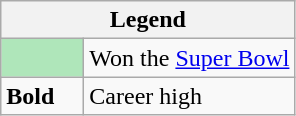<table class="wikitable">
<tr>
<th colspan="2">Legend</th>
</tr>
<tr>
<td style="background:#afe6ba; width:3em;"></td>
<td>Won the <a href='#'>Super Bowl</a></td>
</tr>
<tr>
<td><strong>Bold</strong></td>
<td>Career high</td>
</tr>
</table>
